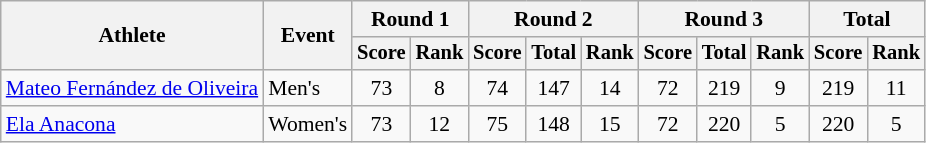<table class="wikitable" style="font-size:90%">
<tr>
<th rowspan="2">Athlete</th>
<th rowspan="2">Event</th>
<th colspan="2">Round 1</th>
<th colspan="3">Round 2</th>
<th colspan="3">Round 3</th>
<th colspan="2">Total</th>
</tr>
<tr style="font-size:95%">
<th>Score</th>
<th>Rank</th>
<th>Score</th>
<th>Total</th>
<th>Rank</th>
<th>Score</th>
<th>Total</th>
<th>Rank</th>
<th>Score</th>
<th>Rank</th>
</tr>
<tr align=center>
<td align=left><a href='#'>Mateo Fernández de Oliveira</a></td>
<td align=left>Men's</td>
<td>73</td>
<td>8</td>
<td>74</td>
<td>147</td>
<td>14</td>
<td>72</td>
<td>219</td>
<td>9</td>
<td>219</td>
<td>11</td>
</tr>
<tr align=center>
<td align=left><a href='#'>Ela Anacona</a></td>
<td align=left>Women's</td>
<td>73</td>
<td>12</td>
<td>75</td>
<td>148</td>
<td>15</td>
<td>72</td>
<td>220</td>
<td>5</td>
<td>220</td>
<td>5</td>
</tr>
</table>
